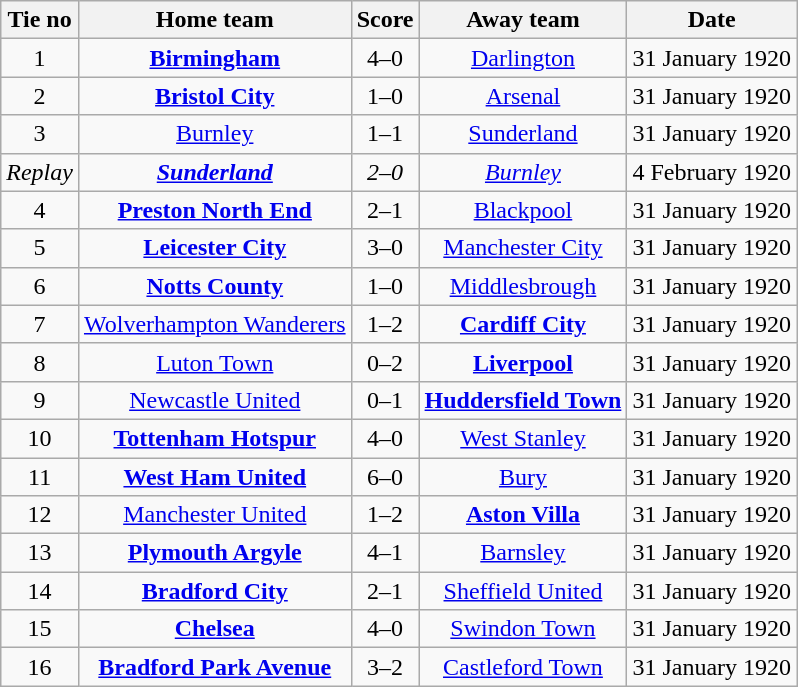<table class="wikitable" style="text-align: center">
<tr>
<th>Tie no</th>
<th>Home team</th>
<th>Score</th>
<th>Away team</th>
<th>Date</th>
</tr>
<tr>
<td>1</td>
<td><strong><a href='#'>Birmingham</a></strong></td>
<td>4–0</td>
<td><a href='#'>Darlington</a></td>
<td>31 January 1920</td>
</tr>
<tr>
<td>2</td>
<td><strong><a href='#'>Bristol City</a></strong></td>
<td>1–0</td>
<td><a href='#'>Arsenal</a></td>
<td>31 January 1920</td>
</tr>
<tr>
<td>3</td>
<td><a href='#'>Burnley</a></td>
<td>1–1</td>
<td><a href='#'>Sunderland</a></td>
<td>31 January 1920</td>
</tr>
<tr>
<td><em>Replay</em></td>
<td><strong><em><a href='#'>Sunderland</a></em></strong></td>
<td><em>2–0</em></td>
<td><em><a href='#'>Burnley</a></em></td>
<td>4 February 1920</td>
</tr>
<tr>
<td>4</td>
<td><strong><a href='#'>Preston North End</a></strong></td>
<td>2–1</td>
<td><a href='#'>Blackpool</a></td>
<td>31 January 1920</td>
</tr>
<tr>
<td>5</td>
<td><strong><a href='#'>Leicester City</a></strong></td>
<td>3–0</td>
<td><a href='#'>Manchester City</a></td>
<td>31 January 1920</td>
</tr>
<tr>
<td>6</td>
<td><strong><a href='#'>Notts County</a></strong></td>
<td>1–0</td>
<td><a href='#'>Middlesbrough</a></td>
<td>31 January 1920</td>
</tr>
<tr>
<td>7</td>
<td><a href='#'>Wolverhampton Wanderers</a></td>
<td>1–2</td>
<td><strong><a href='#'>Cardiff City</a></strong></td>
<td>31 January 1920</td>
</tr>
<tr>
<td>8</td>
<td><a href='#'>Luton Town</a></td>
<td>0–2</td>
<td><strong><a href='#'>Liverpool</a></strong></td>
<td>31 January 1920</td>
</tr>
<tr>
<td>9</td>
<td><a href='#'>Newcastle United</a></td>
<td>0–1</td>
<td><strong><a href='#'>Huddersfield Town</a></strong></td>
<td>31 January 1920</td>
</tr>
<tr>
<td>10</td>
<td><strong><a href='#'>Tottenham Hotspur</a></strong></td>
<td>4–0</td>
<td><a href='#'>West Stanley</a></td>
<td>31 January 1920</td>
</tr>
<tr>
<td>11</td>
<td><strong><a href='#'>West Ham United</a></strong></td>
<td>6–0</td>
<td><a href='#'>Bury</a></td>
<td>31 January 1920</td>
</tr>
<tr>
<td>12</td>
<td><a href='#'>Manchester United</a></td>
<td>1–2</td>
<td><strong><a href='#'>Aston Villa</a></strong></td>
<td>31 January 1920</td>
</tr>
<tr>
<td>13</td>
<td><strong><a href='#'>Plymouth Argyle</a></strong></td>
<td>4–1</td>
<td><a href='#'>Barnsley</a></td>
<td>31 January 1920</td>
</tr>
<tr>
<td>14</td>
<td><strong><a href='#'>Bradford City</a></strong></td>
<td>2–1</td>
<td><a href='#'>Sheffield United</a></td>
<td>31 January 1920</td>
</tr>
<tr>
<td>15</td>
<td><strong><a href='#'>Chelsea</a></strong></td>
<td>4–0</td>
<td><a href='#'>Swindon Town</a></td>
<td>31 January 1920</td>
</tr>
<tr>
<td>16</td>
<td><strong><a href='#'>Bradford Park Avenue</a></strong></td>
<td>3–2</td>
<td><a href='#'>Castleford Town</a></td>
<td>31 January 1920</td>
</tr>
</table>
